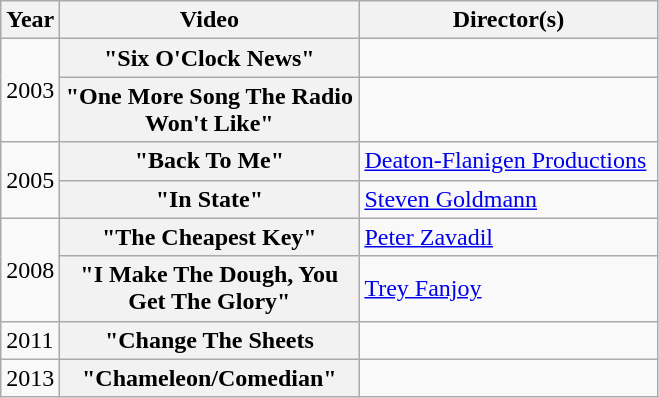<table class="wikitable plainrowheaders">
<tr>
<th>Year</th>
<th style="width:12em;">Video</th>
<th style="width:12em;">Director(s)</th>
</tr>
<tr>
<td rowspan="2">2003</td>
<th scope="row">"Six O'Clock News"</th>
<td></td>
</tr>
<tr>
<th scope="row">"One More Song The Radio Won't Like"</th>
<td></td>
</tr>
<tr>
<td rowspan="2">2005</td>
<th scope="row">"Back To Me"</th>
<td><a href='#'>Deaton-Flanigen Productions</a></td>
</tr>
<tr>
<th scope="row">"In State"</th>
<td><a href='#'>Steven Goldmann</a></td>
</tr>
<tr>
<td rowspan="2">2008</td>
<th scope="row">"The Cheapest Key"</th>
<td><a href='#'>Peter Zavadil</a></td>
</tr>
<tr>
<th scope="row">"I Make The Dough, You Get The Glory"</th>
<td><a href='#'>Trey Fanjoy</a></td>
</tr>
<tr>
<td>2011</td>
<th scope="row">"Change The Sheets</th>
<td></td>
</tr>
<tr>
<td>2013</td>
<th scope="row">"Chameleon/Comedian"</th>
<td></td>
</tr>
</table>
